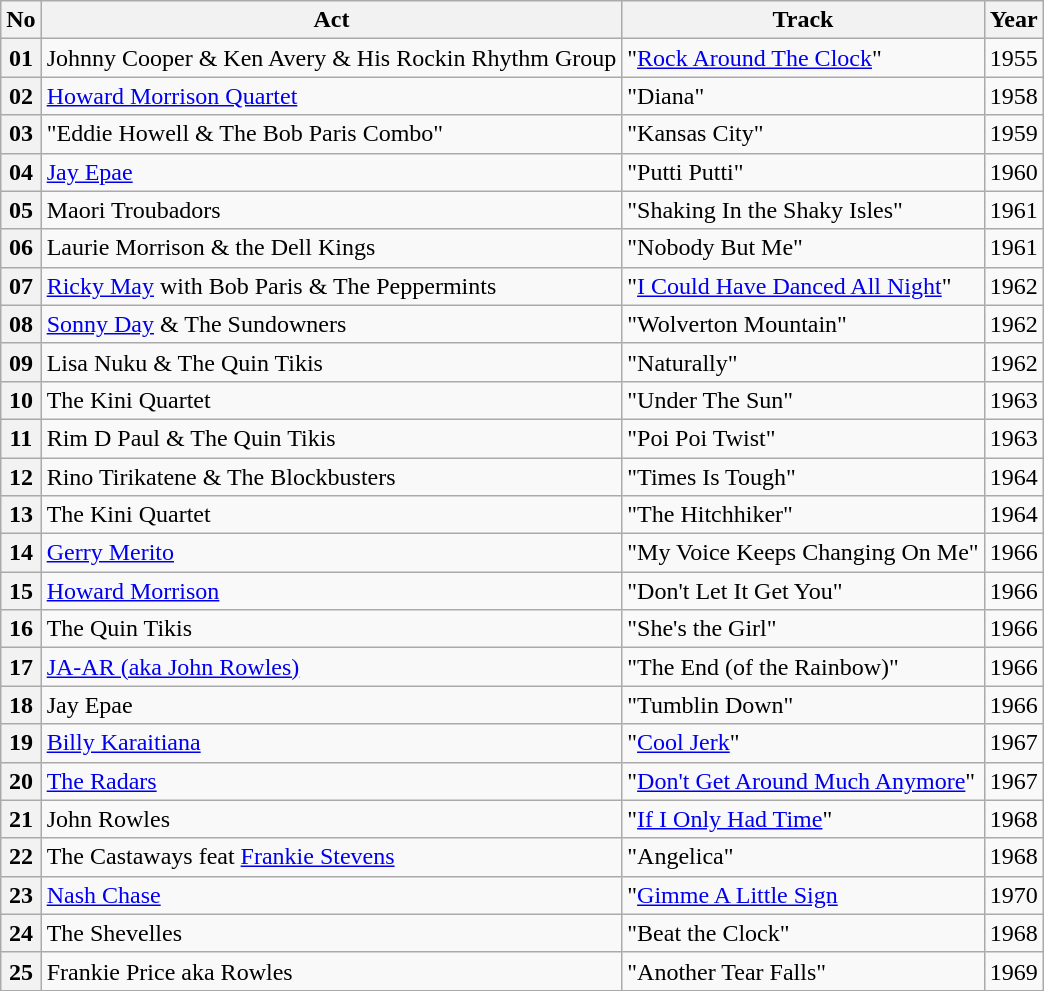<table class="wikitable plainrowheaders sortable">
<tr>
<th scope="col">No</th>
<th scope="col">Act</th>
<th scope="col">Track</th>
<th scope="col">Year</th>
</tr>
<tr>
<th scope="row">01</th>
<td>Johnny Cooper & Ken Avery & His Rockin Rhythm Group</td>
<td>"<a href='#'>Rock Around The Clock</a>"</td>
<td>1955</td>
</tr>
<tr>
<th scope="row">02</th>
<td><a href='#'>Howard Morrison Quartet</a></td>
<td>"Diana"</td>
<td>1958</td>
</tr>
<tr>
<th scope="row">03</th>
<td>"Eddie Howell & The Bob Paris Combo"</td>
<td>"Kansas City"</td>
<td>1959</td>
</tr>
<tr>
<th scope="row">04</th>
<td><a href='#'>Jay Epae</a></td>
<td>"Putti Putti"</td>
<td>1960</td>
</tr>
<tr>
<th scope="row">05</th>
<td>Maori Troubadors</td>
<td>"Shaking In the Shaky Isles"</td>
<td>1961</td>
</tr>
<tr>
<th scope="row">06</th>
<td>Laurie Morrison & the Dell Kings</td>
<td>"Nobody But Me"</td>
<td>1961</td>
</tr>
<tr>
<th scope="row">07</th>
<td><a href='#'>Ricky May</a> with Bob Paris & The Peppermints</td>
<td>"<a href='#'>I Could Have Danced All Night</a>"</td>
<td>1962</td>
</tr>
<tr>
<th scope="row">08</th>
<td><a href='#'>Sonny Day</a> & The Sundowners</td>
<td>"Wolverton Mountain"</td>
<td>1962</td>
</tr>
<tr>
<th scope="row">09</th>
<td>Lisa Nuku & The Quin Tikis</td>
<td>"Naturally"</td>
<td>1962</td>
</tr>
<tr>
<th scope="row">10</th>
<td>The Kini Quartet</td>
<td>"Under The Sun"</td>
<td>1963</td>
</tr>
<tr>
<th scope="row">11</th>
<td>Rim D Paul & The Quin Tikis</td>
<td>"Poi Poi Twist"</td>
<td>1963</td>
</tr>
<tr>
<th scope="row">12</th>
<td>Rino Tirikatene & The Blockbusters</td>
<td>"Times Is Tough"</td>
<td>1964</td>
</tr>
<tr>
<th scope="row">13</th>
<td>The Kini Quartet</td>
<td>"The Hitchhiker"</td>
<td>1964</td>
</tr>
<tr>
<th scope="row">14</th>
<td><a href='#'>Gerry Merito</a></td>
<td>"My Voice Keeps Changing On Me"</td>
<td>1966</td>
</tr>
<tr>
<th scope="row">15</th>
<td><a href='#'>Howard Morrison</a></td>
<td>"Don't Let It Get You"</td>
<td>1966</td>
</tr>
<tr>
<th scope="row">16</th>
<td>The Quin Tikis</td>
<td>"She's the Girl"</td>
<td>1966</td>
</tr>
<tr>
<th scope="row">17</th>
<td><a href='#'>JA-AR (aka John Rowles)</a></td>
<td>"The End (of the Rainbow)"</td>
<td>1966</td>
</tr>
<tr>
<th scope="row">18</th>
<td>Jay Epae</td>
<td>"Tumblin Down"</td>
<td>1966</td>
</tr>
<tr>
<th scope="row">19</th>
<td><a href='#'>Billy Karaitiana</a></td>
<td>"<a href='#'>Cool Jerk</a>"</td>
<td>1967</td>
</tr>
<tr>
<th scope="row">20</th>
<td><a href='#'>The Radars</a></td>
<td>"<a href='#'>Don't Get Around Much Anymore</a>"</td>
<td>1967</td>
</tr>
<tr>
<th scope="row">21</th>
<td>John Rowles</td>
<td>"<a href='#'>If I Only Had Time</a>"</td>
<td>1968</td>
</tr>
<tr>
<th scope="row">22</th>
<td>The Castaways feat <a href='#'>Frankie Stevens</a></td>
<td>"Angelica"</td>
<td>1968</td>
</tr>
<tr>
<th scope="row">23</th>
<td><a href='#'>Nash Chase</a></td>
<td>"<a href='#'>Gimme A Little Sign</a></td>
<td>1970</td>
</tr>
<tr>
<th scope="row">24</th>
<td>The Shevelles</td>
<td>"Beat the Clock"</td>
<td>1968</td>
</tr>
<tr>
<th scope="row">25</th>
<td>Frankie Price aka Rowles</td>
<td>"Another Tear Falls"</td>
<td>1969</td>
</tr>
<tr>
</tr>
</table>
